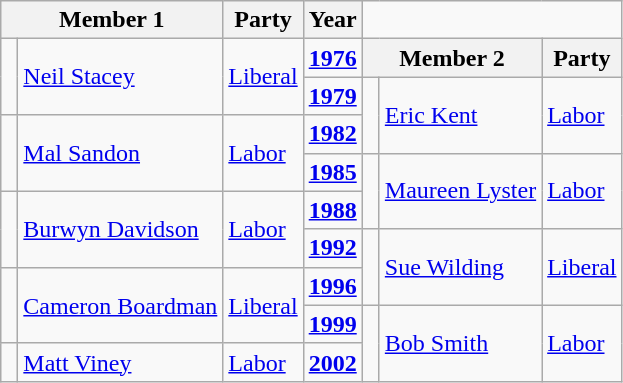<table class="wikitable">
<tr>
<th colspan="2">Member 1</th>
<th>Party</th>
<th>Year</th>
</tr>
<tr>
<td rowspan="2" > </td>
<td rowspan="2"><a href='#'>Neil Stacey</a></td>
<td rowspan="2"><a href='#'>Liberal</a></td>
<td><strong><a href='#'>1976</a></strong></td>
<th colspan="2">Member 2</th>
<th>Party</th>
</tr>
<tr>
<td><strong><a href='#'>1979</a></strong></td>
<td rowspan="2" > </td>
<td rowspan="2"><a href='#'>Eric Kent</a></td>
<td rowspan="2"><a href='#'>Labor</a></td>
</tr>
<tr>
<td rowspan="2" > </td>
<td rowspan="2"><a href='#'>Mal Sandon</a></td>
<td rowspan="2"><a href='#'>Labor</a></td>
<td><strong><a href='#'>1982</a></strong></td>
</tr>
<tr>
<td><strong><a href='#'>1985</a></strong></td>
<td rowspan="2" > </td>
<td rowspan="2"><a href='#'>Maureen Lyster</a></td>
<td rowspan="2"><a href='#'>Labor</a></td>
</tr>
<tr>
<td rowspan="2" > </td>
<td rowspan="2"><a href='#'>Burwyn Davidson</a></td>
<td rowspan="2"><a href='#'>Labor</a></td>
<td><strong><a href='#'>1988</a></strong></td>
</tr>
<tr>
<td><strong><a href='#'>1992</a></strong></td>
<td rowspan="2" > </td>
<td rowspan="2"><a href='#'>Sue Wilding</a></td>
<td rowspan="2"><a href='#'>Liberal</a></td>
</tr>
<tr>
<td rowspan="2" > </td>
<td rowspan="2"><a href='#'>Cameron Boardman</a></td>
<td rowspan="2"><a href='#'>Liberal</a></td>
<td><strong><a href='#'>1996</a></strong></td>
</tr>
<tr>
<td><strong><a href='#'>1999</a></strong></td>
<td rowspan="2" > </td>
<td rowspan="2"><a href='#'>Bob Smith</a></td>
<td rowspan="2"><a href='#'>Labor</a></td>
</tr>
<tr>
<td> </td>
<td><a href='#'>Matt Viney</a></td>
<td><a href='#'>Labor</a></td>
<td><strong><a href='#'>2002</a></strong></td>
</tr>
</table>
